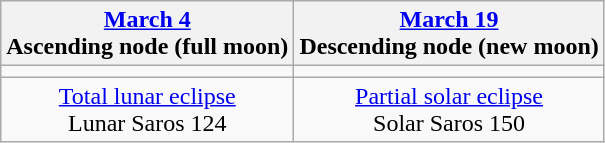<table class="wikitable">
<tr>
<th><a href='#'>March 4</a><br>Ascending node (full moon)<br></th>
<th><a href='#'>March 19</a><br>Descending node (new moon)<br></th>
</tr>
<tr>
<td></td>
<td></td>
</tr>
<tr align=center>
<td><a href='#'>Total lunar eclipse</a><br>Lunar Saros 124</td>
<td><a href='#'>Partial solar eclipse</a><br>Solar Saros 150</td>
</tr>
</table>
